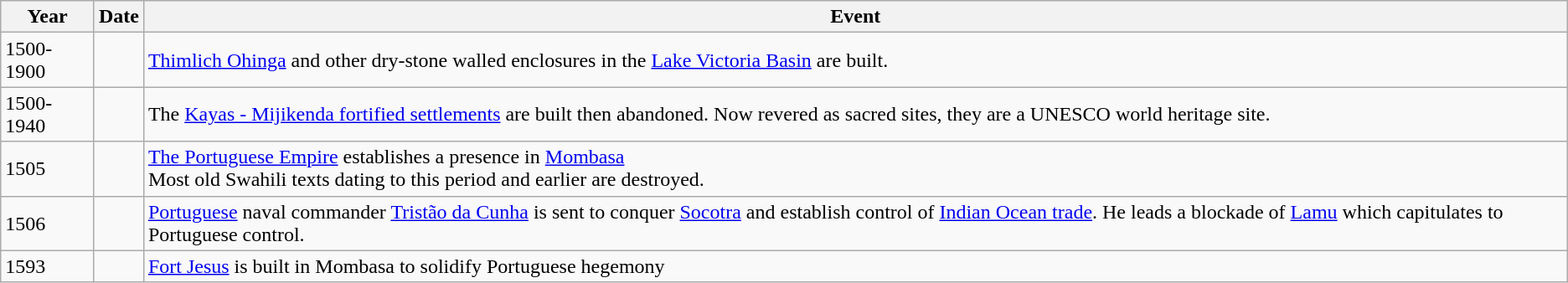<table class="wikitable">
<tr>
<th>Year</th>
<th>Date</th>
<th>Event</th>
</tr>
<tr>
<td>1500-1900</td>
<td></td>
<td><a href='#'>Thimlich Ohinga</a> and other dry-stone walled enclosures in the <a href='#'>Lake Victoria Basin</a> are built.</td>
</tr>
<tr>
<td>1500-1940</td>
<td></td>
<td>The <a href='#'>Kayas - Mijikenda fortified settlements</a> are built then abandoned. Now revered as sacred sites, they are a UNESCO world heritage site.</td>
</tr>
<tr>
<td>1505</td>
<td></td>
<td><a href='#'>The Portuguese Empire</a> establishes a presence in <a href='#'>Mombasa</a><br>Most old Swahili texts dating to this period and earlier are destroyed.</td>
</tr>
<tr>
<td>1506</td>
<td></td>
<td><a href='#'>Portuguese</a> naval commander <a href='#'>Tristão da Cunha</a> is sent to conquer <a href='#'>Socotra</a> and establish control of <a href='#'>Indian Ocean trade</a>. He leads a blockade of <a href='#'>Lamu</a> which capitulates to Portuguese control.</td>
</tr>
<tr>
<td>1593</td>
<td></td>
<td><a href='#'>Fort Jesus</a> is built in Mombasa to solidify Portuguese hegemony</td>
</tr>
</table>
